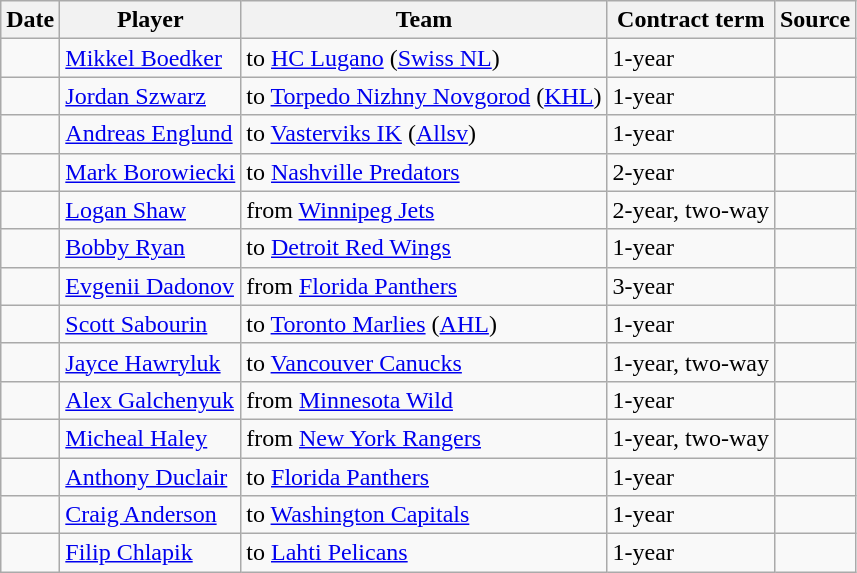<table class="wikitable">
<tr>
<th>Date</th>
<th>Player</th>
<th>Team</th>
<th>Contract term</th>
<th>Source</th>
</tr>
<tr>
<td></td>
<td><a href='#'>Mikkel Boedker</a></td>
<td>to <a href='#'>HC Lugano</a> (<a href='#'>Swiss NL</a>)</td>
<td>1-year</td>
<td></td>
</tr>
<tr>
<td></td>
<td><a href='#'>Jordan Szwarz</a></td>
<td>to <a href='#'>Torpedo Nizhny Novgorod</a> (<a href='#'>KHL</a>)</td>
<td>1-year</td>
<td></td>
</tr>
<tr>
<td></td>
<td><a href='#'>Andreas Englund</a></td>
<td>to <a href='#'>Vasterviks IK</a> (<a href='#'>Allsv</a>)</td>
<td>1-year</td>
<td></td>
</tr>
<tr>
<td></td>
<td><a href='#'>Mark Borowiecki</a></td>
<td>to <a href='#'>Nashville Predators</a></td>
<td>2-year</td>
<td></td>
</tr>
<tr>
<td></td>
<td><a href='#'>Logan Shaw</a></td>
<td>from <a href='#'>Winnipeg Jets</a></td>
<td>2-year, two-way</td>
<td></td>
</tr>
<tr>
<td></td>
<td><a href='#'>Bobby Ryan</a></td>
<td>to <a href='#'>Detroit Red Wings</a></td>
<td>1-year</td>
<td></td>
</tr>
<tr>
<td></td>
<td><a href='#'>Evgenii Dadonov</a></td>
<td>from <a href='#'>Florida Panthers</a></td>
<td>3-year</td>
<td></td>
</tr>
<tr>
<td></td>
<td><a href='#'>Scott Sabourin</a></td>
<td>to <a href='#'>Toronto Marlies</a> (<a href='#'>AHL</a>)</td>
<td>1-year</td>
<td></td>
</tr>
<tr>
<td></td>
<td><a href='#'>Jayce Hawryluk</a></td>
<td>to <a href='#'>Vancouver Canucks</a></td>
<td>1-year, two-way</td>
<td></td>
</tr>
<tr>
<td></td>
<td><a href='#'>Alex Galchenyuk</a></td>
<td>from <a href='#'>Minnesota Wild</a></td>
<td>1-year</td>
<td></td>
</tr>
<tr>
<td></td>
<td><a href='#'>Micheal Haley</a></td>
<td>from <a href='#'>New York Rangers</a></td>
<td>1-year, two-way</td>
<td></td>
</tr>
<tr>
<td></td>
<td><a href='#'>Anthony Duclair</a></td>
<td>to <a href='#'>Florida Panthers</a></td>
<td>1-year</td>
<td></td>
</tr>
<tr>
<td></td>
<td><a href='#'>Craig Anderson</a></td>
<td>to <a href='#'>Washington Capitals</a></td>
<td>1-year</td>
<td></td>
</tr>
<tr>
<td></td>
<td><a href='#'>Filip Chlapik</a></td>
<td>to <a href='#'>Lahti Pelicans</a></td>
<td>1-year</td>
<td></td>
</tr>
</table>
